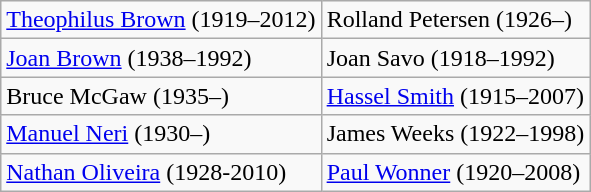<table class="wikitable sortable">
<tr>
<td><a href='#'>Theophilus Brown</a> (1919–2012)</td>
<td>Rolland Petersen (1926–)</td>
</tr>
<tr>
<td><a href='#'>Joan Brown</a> (1938–1992)</td>
<td>Joan Savo (1918–1992)</td>
</tr>
<tr>
<td>Bruce McGaw (1935–)</td>
<td><a href='#'>Hassel Smith</a> (1915–2007)</td>
</tr>
<tr>
<td><a href='#'>Manuel Neri</a> (1930–)</td>
<td>James Weeks (1922–1998)</td>
</tr>
<tr>
<td><a href='#'>Nathan Oliveira</a> (1928-2010)</td>
<td><a href='#'>Paul Wonner</a> (1920–2008)</td>
</tr>
</table>
